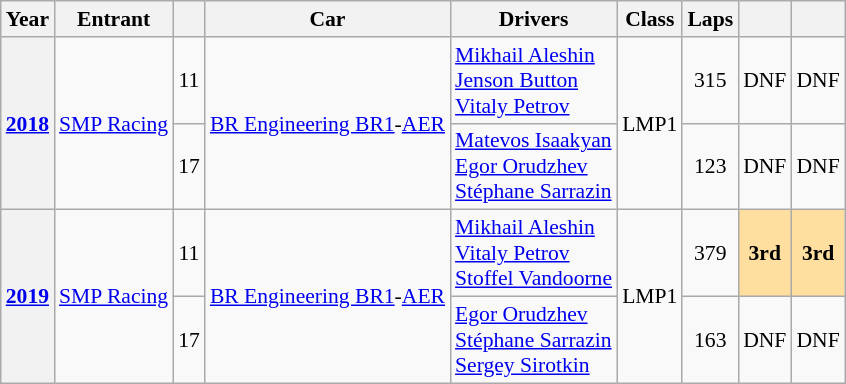<table class="wikitable" style="text-align:center; font-size:90%">
<tr>
<th>Year</th>
<th>Entrant</th>
<th></th>
<th>Car</th>
<th>Drivers</th>
<th>Class</th>
<th>Laps</th>
<th></th>
<th></th>
</tr>
<tr align="center">
<th rowspan=2><a href='#'>2018</a></th>
<td rowspan=2 align=left> <a href='#'>SMP Racing</a></td>
<td>11</td>
<td rowspan=2 align=left><a href='#'>BR Engineering BR1</a>-<a href='#'>AER</a></td>
<td align=left> <a href='#'>Mikhail Aleshin</a><br> <a href='#'>Jenson Button</a><br> <a href='#'>Vitaly Petrov</a></td>
<td rowspan=2>LMP1</td>
<td>315</td>
<td>DNF</td>
<td>DNF</td>
</tr>
<tr align="center">
<td>17</td>
<td align=left> <a href='#'>Matevos Isaakyan</a><br> <a href='#'>Egor Orudzhev</a><br> <a href='#'>Stéphane Sarrazin</a></td>
<td>123</td>
<td>DNF</td>
<td>DNF</td>
</tr>
<tr align="center">
<th rowspan=2><a href='#'>2019</a></th>
<td rowspan=2 align=left> <a href='#'>SMP Racing</a></td>
<td>11</td>
<td rowspan=2 align=left><a href='#'>BR Engineering BR1</a>-<a href='#'>AER</a></td>
<td align=left> <a href='#'>Mikhail Aleshin</a><br> <a href='#'>Vitaly Petrov</a><br> <a href='#'>Stoffel Vandoorne</a></td>
<td rowspan=2>LMP1</td>
<td>379</td>
<td style="background-color:#ffdf9f;"><strong>3rd</strong></td>
<td style="background-color:#ffdf9f;"><strong>3rd</strong></td>
</tr>
<tr align="center">
<td>17</td>
<td align="left"> <a href='#'>Egor Orudzhev</a><br> <a href='#'>Stéphane Sarrazin</a><br> <a href='#'>Sergey Sirotkin</a></td>
<td>163</td>
<td>DNF</td>
<td>DNF</td>
</tr>
</table>
